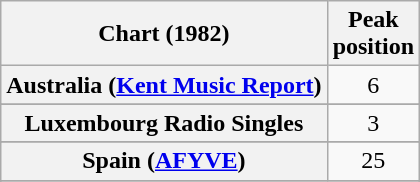<table class="wikitable sortable plainrowheaders" style="text-align:center">
<tr>
<th>Chart (1982)</th>
<th>Peak<br>position</th>
</tr>
<tr>
<th scope="row">Australia (<a href='#'>Kent Music Report</a>)</th>
<td>6</td>
</tr>
<tr>
</tr>
<tr>
</tr>
<tr>
<th scope="row">Luxembourg Radio Singles</th>
<td>3</td>
</tr>
<tr>
</tr>
<tr>
</tr>
<tr>
</tr>
<tr>
</tr>
<tr>
<th scope="row">Spain (<a href='#'>AFYVE</a>)</th>
<td align="center">25</td>
</tr>
<tr>
</tr>
<tr>
</tr>
<tr>
</tr>
<tr>
</tr>
<tr>
</tr>
</table>
